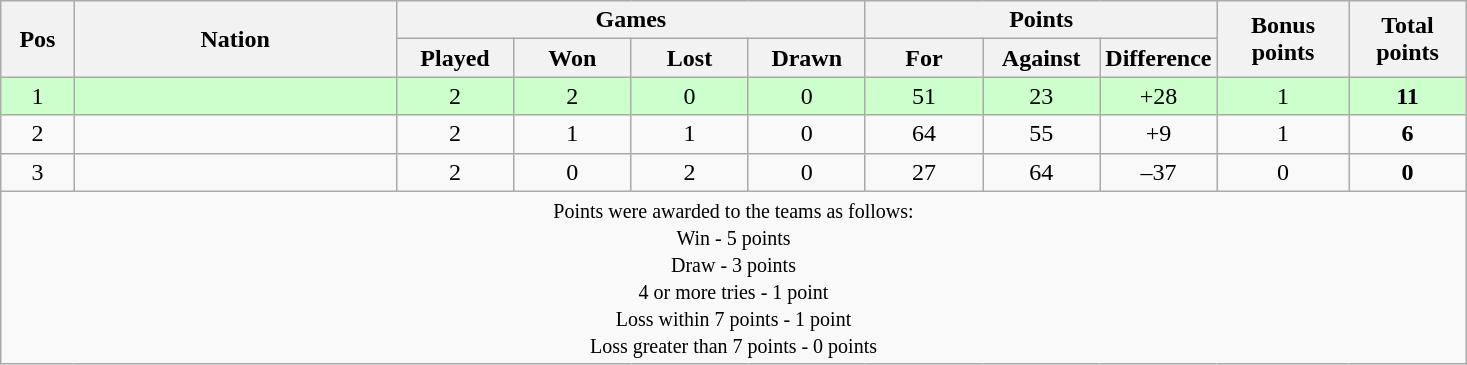<table class="wikitable" style="text-align:center">
<tr>
<th rowspan="2" style="width:5%;">Pos</th>
<th rowspan="2" style="width:22%;">Nation</th>
<th colspan="4" style="width:32%;">Games</th>
<th colspan="3" style="width:32%;">Points</th>
<th rowspan="2" style="width:9%;">Bonus<br>points</th>
<th rowspan="2" style="width:9%;">Total<br>points</th>
</tr>
<tr>
<th style="width:8%;">Played</th>
<th style="width:8%;">Won</th>
<th style="width:8%;">Lost</th>
<th style="width:8%;">Drawn</th>
<th style="width:8%;">For</th>
<th style="width:8%;">Against</th>
<th style="width:8%;">Difference</th>
</tr>
<tr bgcolor="#ccffcc">
<td>1</td>
<td align="left"></td>
<td>2</td>
<td>2</td>
<td>0</td>
<td>0</td>
<td>51</td>
<td>23</td>
<td>+28</td>
<td>1</td>
<td><strong>11</strong></td>
</tr>
<tr>
<td>2</td>
<td align="left"></td>
<td>2</td>
<td>1</td>
<td>1</td>
<td>0</td>
<td>64</td>
<td>55</td>
<td>+9</td>
<td>1</td>
<td><strong>6</strong></td>
</tr>
<tr>
<td>3</td>
<td align="left"></td>
<td>2</td>
<td>0</td>
<td>2</td>
<td>0</td>
<td>27</td>
<td>64</td>
<td>–37</td>
<td>0</td>
<td><strong>0</strong></td>
</tr>
<tr>
<td colspan="100%" style="text-align:center;"><small>Points were awarded to the teams as follows:<br>Win - 5 points<br>Draw - 3 points<br> 4 or more tries - 1 point<br> Loss within 7 points - 1 point<br>Loss greater than 7 points - 0 points</small></td>
</tr>
</table>
